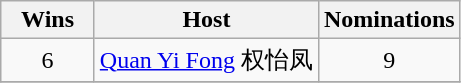<table class="wikitable" style="text-align:center;">
<tr>
<th scope="col" width="55" align="center">Wins</th>
<th scope="col" align="center">Host</th>
<th scope="col" width="55">Nominations</th>
</tr>
<tr>
<td>6</td>
<td><a href='#'>Quan Yi Fong</a> 权怡凤</td>
<td>9</td>
</tr>
<tr>
</tr>
</table>
